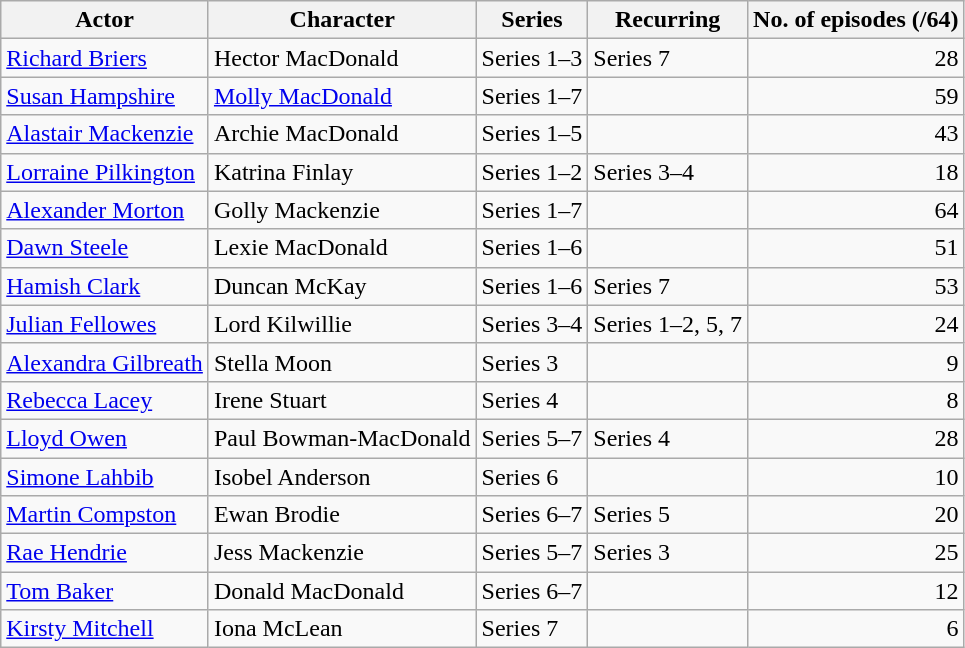<table class="wikitable">
<tr>
<th>Actor</th>
<th>Character</th>
<th>Series</th>
<th>Recurring</th>
<th>No. of episodes (/64)</th>
</tr>
<tr>
<td><a href='#'>Richard Briers</a></td>
<td>Hector MacDonald</td>
<td>Series 1–3</td>
<td>Series 7</td>
<td align="right">28</td>
</tr>
<tr>
<td><a href='#'>Susan Hampshire</a></td>
<td><a href='#'>Molly MacDonald</a></td>
<td>Series 1–7</td>
<td></td>
<td align="right">59</td>
</tr>
<tr>
<td><a href='#'>Alastair Mackenzie</a></td>
<td>Archie MacDonald</td>
<td>Series 1–5</td>
<td></td>
<td align="right">43</td>
</tr>
<tr>
<td><a href='#'>Lorraine Pilkington</a></td>
<td>Katrina Finlay</td>
<td>Series 1–2</td>
<td>Series 3–4</td>
<td align="right">18</td>
</tr>
<tr>
<td><a href='#'>Alexander Morton</a></td>
<td>Golly Mackenzie</td>
<td>Series 1–7</td>
<td></td>
<td align="right">64</td>
</tr>
<tr>
<td><a href='#'>Dawn Steele</a></td>
<td>Lexie MacDonald</td>
<td>Series 1–6</td>
<td></td>
<td align="right">51</td>
</tr>
<tr>
<td><a href='#'>Hamish Clark</a></td>
<td>Duncan McKay</td>
<td>Series 1–6</td>
<td>Series 7</td>
<td align="right">53</td>
</tr>
<tr>
<td><a href='#'>Julian Fellowes</a></td>
<td>Lord Kilwillie</td>
<td>Series 3–4</td>
<td>Series 1–2, 5, 7</td>
<td align="right">24</td>
</tr>
<tr>
<td><a href='#'>Alexandra Gilbreath</a></td>
<td>Stella Moon</td>
<td>Series 3</td>
<td></td>
<td align="right">9</td>
</tr>
<tr>
<td><a href='#'>Rebecca Lacey</a></td>
<td>Irene Stuart</td>
<td>Series 4</td>
<td></td>
<td align="right">8</td>
</tr>
<tr>
<td><a href='#'>Lloyd Owen</a></td>
<td>Paul Bowman-MacDonald</td>
<td>Series 5–7</td>
<td>Series 4</td>
<td align="right">28</td>
</tr>
<tr>
<td><a href='#'>Simone Lahbib</a></td>
<td>Isobel Anderson</td>
<td>Series 6</td>
<td></td>
<td align="right">10</td>
</tr>
<tr>
<td><a href='#'>Martin Compston</a></td>
<td>Ewan Brodie</td>
<td>Series 6–7</td>
<td>Series 5</td>
<td align="right">20</td>
</tr>
<tr>
<td><a href='#'>Rae Hendrie</a></td>
<td>Jess Mackenzie</td>
<td>Series 5–7</td>
<td>Series 3</td>
<td align="right">25</td>
</tr>
<tr>
<td><a href='#'>Tom Baker</a></td>
<td>Donald MacDonald</td>
<td>Series 6–7</td>
<td></td>
<td align="right">12</td>
</tr>
<tr>
<td><a href='#'>Kirsty Mitchell</a></td>
<td>Iona McLean</td>
<td>Series 7</td>
<td></td>
<td align="right">6</td>
</tr>
</table>
